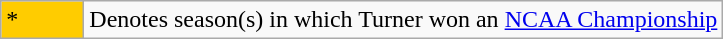<table class="wikitable">
<tr>
<td style="background:#ffcc00; width:3em;">*</td>
<td>Denotes season(s) in which Turner won an <a href='#'>NCAA Championship</a></td>
</tr>
</table>
